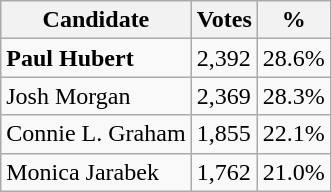<table class="wikitable">
<tr>
<th>Candidate</th>
<th>Votes</th>
<th>%</th>
</tr>
<tr>
<td><strong>Paul Hubert</strong></td>
<td>2,392</td>
<td>28.6%</td>
</tr>
<tr>
<td>Josh Morgan</td>
<td>2,369</td>
<td>28.3%</td>
</tr>
<tr>
<td>Connie L. Graham</td>
<td>1,855</td>
<td>22.1%</td>
</tr>
<tr>
<td>Monica Jarabek</td>
<td>1,762</td>
<td>21.0%</td>
</tr>
</table>
